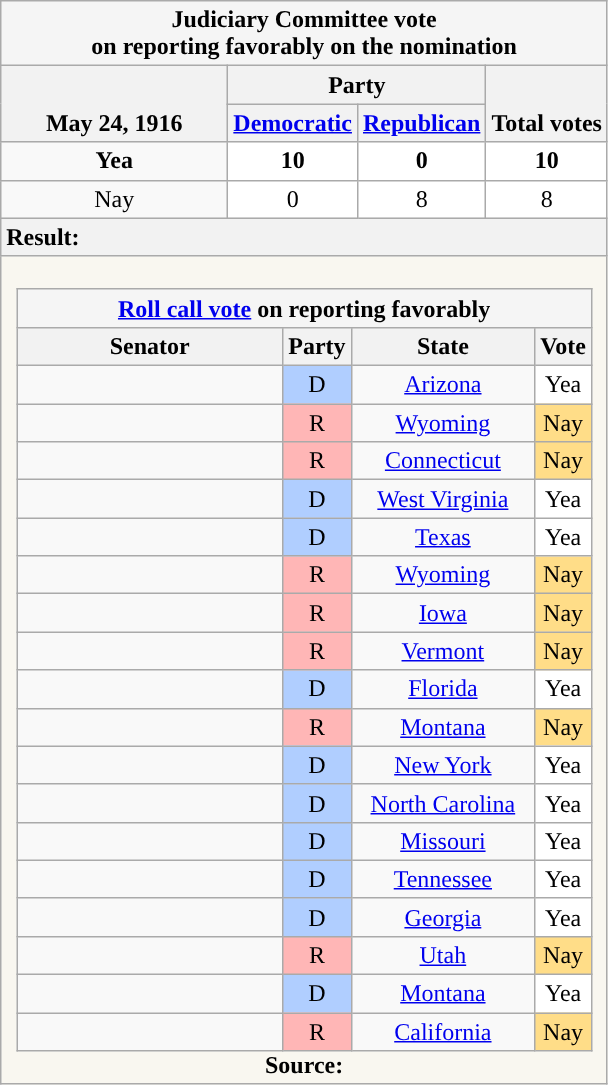<table class="wikitable" style="text-align:center">
<tr>
<th colspan=4 style="background:#f5f5f5">Judiciary Committee vote<br>on reporting favorably on the nomination</th>
</tr>
<tr style="vertical-align:bottom;">
<th rowspan=2 style="width: 9em;">May 24, 1916</th>
<th colspan=2>Party</th>
<th rowspan=2>Total votes</th>
</tr>
<tr style="vertical-align:bottom;">
<th><a href='#'>Democratic</a></th>
<th><a href='#'>Republican</a></th>
</tr>
<tr>
<td><strong>Yea</strong></td>
<td style="background:#ffffff"><strong>10</strong></td>
<td style="background:#ffffff"><strong>0</strong></td>
<td style="background:#ffffff"><strong>10</strong></td>
</tr>
<tr>
<td>Nay</td>
<td style="background:#ffffff">0</td>
<td style="background:#ffffff">8</td>
<td style="background:#ffffff">8</td>
</tr>
<tr>
<th colspan=5 style="text-align:left;">Result: </th>
</tr>
<tr>
<td colspan=5 style="background:#f9f7f0"><br><table class="wikitable sortable mw-collapsible mw-collapsed" style="margin:auto;">
<tr>
<th colspan=4 style="background:#f5f5f5"><a href='#'>Roll call vote</a> on reporting favorably</th>
</tr>
<tr>
<th scope="col" style="width: 170px;">Senator</th>
<th>Party</th>
<th scope="col" style="width: 115px;">State</th>
<th>Vote</th>
</tr>
<tr>
<td></td>
<td style="background-color:#b0ceff; text-align: center;">D</td>
<td><a href='#'>Arizona</a></td>
<td style="background-color:#ffffff;">Yea</td>
</tr>
<tr>
<td></td>
<td style="background-color:#ffb6b6; text-align: center;">R</td>
<td><a href='#'>Wyoming</a></td>
<td style="background-color:#ffdd88;">Nay</td>
</tr>
<tr>
<td></td>
<td style="background-color:#ffb6b6; text-align: center;">R</td>
<td><a href='#'>Connecticut</a></td>
<td style="background-color:#ffdd88;">Nay</td>
</tr>
<tr>
<td></td>
<td style="background-color:#b0ceff; text-align: center;">D</td>
<td><a href='#'>West Virginia</a></td>
<td style="background-color:#ffffff;">Yea</td>
</tr>
<tr>
<td></td>
<td style="background-color:#b0ceff; text-align: center;">D</td>
<td><a href='#'>Texas</a></td>
<td style="background-color:#ffffff;">Yea</td>
</tr>
<tr>
<td></td>
<td style="background-color:#ffb6b6; text-align: center;">R</td>
<td><a href='#'>Wyoming</a></td>
<td style="background-color:#ffdd88;">Nay</td>
</tr>
<tr>
<td></td>
<td style="background-color:#ffb6b6; text-align: center;">R</td>
<td><a href='#'>Iowa</a></td>
<td style="background-color:#ffdd88;">Nay</td>
</tr>
<tr>
<td></td>
<td style="background-color:#ffb6b6; text-align: center;">R</td>
<td><a href='#'>Vermont</a></td>
<td style="background-color:#ffdd88;">Nay</td>
</tr>
<tr>
<td></td>
<td style="background-color:#b0ceff; text-align: center;">D</td>
<td><a href='#'>Florida</a></td>
<td style="background-color:#ffffff;">Yea</td>
</tr>
<tr>
<td></td>
<td style="background-color:#ffb6b6; text-align: center;">R</td>
<td><a href='#'>Montana</a></td>
<td style="background-color:#ffdd88;">Nay</td>
</tr>
<tr>
<td></td>
<td style="background-color:#b0ceff; text-align: center;">D</td>
<td><a href='#'>New York</a></td>
<td style="background-color:#ffffff;">Yea</td>
</tr>
<tr>
<td></td>
<td style="background-color:#b0ceff; text-align: center;">D</td>
<td><a href='#'>North Carolina</a></td>
<td style="background-color:#ffffff;">Yea</td>
</tr>
<tr>
<td></td>
<td style="background-color:#b0ceff; text-align: center;">D</td>
<td><a href='#'>Missouri</a></td>
<td style="background-color:#ffffff;">Yea</td>
</tr>
<tr>
<td></td>
<td style="background-color:#b0ceff; text-align: center;">D</td>
<td><a href='#'>Tennessee</a></td>
<td style="background-color:#ffffff;">Yea</td>
</tr>
<tr>
<td></td>
<td style="background-color:#b0ceff; text-align: center;">D</td>
<td><a href='#'>Georgia</a></td>
<td style="background-color:#ffffff;">Yea</td>
</tr>
<tr>
<td></td>
<td style="background-color:#ffb6b6; text-align: center;">R</td>
<td><a href='#'>Utah</a></td>
<td style="background-color:#ffdd88;">Nay</td>
</tr>
<tr>
<td></td>
<td style="background-color:#b0ceff; text-align: center;">D</td>
<td><a href='#'>Montana</a></td>
<td style="background-color:#ffffff;">Yea</td>
</tr>
<tr>
<td></td>
<td style="background-color:#ffb6b6; text-align: center;">R</td>
<td><a href='#'>California</a></td>
<td style="background-color:#ffdd88;">Nay</td>
</tr>
</table>
<strong>Source:</strong></td>
</tr>
</table>
